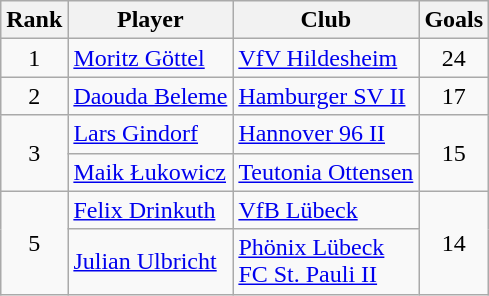<table class="wikitable" style="text-align:center">
<tr>
<th>Rank</th>
<th>Player</th>
<th>Club</th>
<th>Goals</th>
</tr>
<tr>
<td>1</td>
<td align="left"> <a href='#'>Moritz Göttel</a></td>
<td align="left"><a href='#'>VfV Hildesheim</a></td>
<td>24</td>
</tr>
<tr>
<td>2</td>
<td align="left"> <a href='#'>Daouda Beleme</a></td>
<td align="left"><a href='#'>Hamburger SV II</a></td>
<td>17</td>
</tr>
<tr>
<td rowspan=2>3</td>
<td align="left"> <a href='#'>Lars Gindorf</a></td>
<td align="left"><a href='#'>Hannover 96 II</a></td>
<td rowspan=2>15</td>
</tr>
<tr>
<td align="left"> <a href='#'>Maik Łukowicz</a></td>
<td align="left"><a href='#'>Teutonia Ottensen</a></td>
</tr>
<tr>
<td rowspan=2>5</td>
<td align="left"> <a href='#'>Felix Drinkuth</a></td>
<td align="left"><a href='#'>VfB Lübeck</a></td>
<td rowspan=2>14</td>
</tr>
<tr>
<td align="left"> <a href='#'>Julian Ulbricht</a></td>
<td align="left"><a href='#'>Phönix Lübeck</a><br><a href='#'>FC St. Pauli II</a></td>
</tr>
</table>
